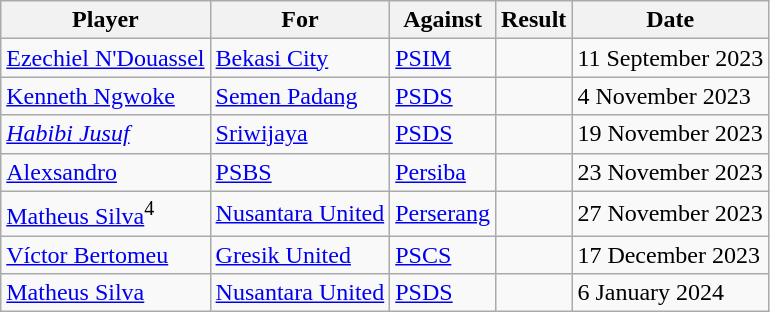<table class="wikitable">
<tr>
<th>Player</th>
<th>For</th>
<th>Against</th>
<th style="text-align:center">Result</th>
<th>Date</th>
</tr>
<tr>
<td> <a href='#'>Ezechiel N'Douassel</a></td>
<td><a href='#'>Bekasi City</a></td>
<td><a href='#'>PSIM</a></td>
<td align="center"></td>
<td>11 September 2023</td>
</tr>
<tr>
<td> <a href='#'>Kenneth Ngwoke</a></td>
<td><a href='#'>Semen Padang</a></td>
<td><a href='#'>PSDS</a></td>
<td align="center"></td>
<td>4 November 2023</td>
</tr>
<tr>
<td> <em><a href='#'>Habibi Jusuf</a></em></td>
<td><a href='#'>Sriwijaya</a></td>
<td><a href='#'>PSDS</a></td>
<td></td>
<td>19 November 2023</td>
</tr>
<tr>
<td> <a href='#'>Alexsandro</a></td>
<td><a href='#'>PSBS</a></td>
<td><a href='#'>Persiba</a></td>
<td></td>
<td>23 November 2023</td>
</tr>
<tr>
<td> <a href='#'>Matheus Silva</a><sup>4</sup></td>
<td><a href='#'>Nusantara United</a></td>
<td><a href='#'>Perserang</a></td>
<td></td>
<td>27 November 2023</td>
</tr>
<tr>
<td> <a href='#'>Víctor Bertomeu</a></td>
<td><a href='#'>Gresik United</a></td>
<td><a href='#'>PSCS</a></td>
<td></td>
<td>17 December 2023</td>
</tr>
<tr>
<td> <a href='#'>Matheus Silva</a></td>
<td><a href='#'>Nusantara United</a></td>
<td><a href='#'>PSDS</a></td>
<td></td>
<td>6 January 2024</td>
</tr>
</table>
